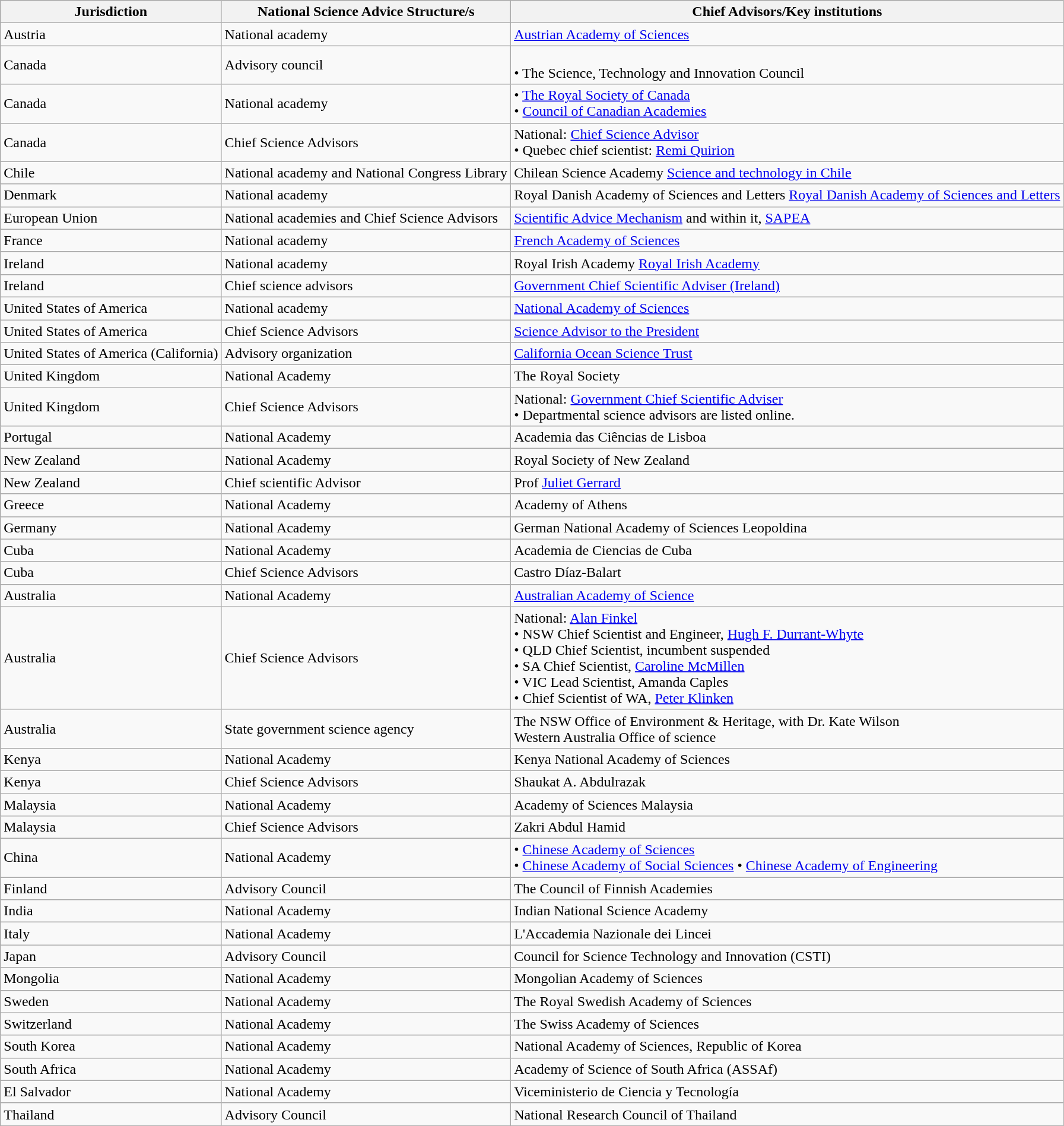<table class="wikitable sortable">
<tr>
<th>Jurisdiction</th>
<th>National Science Advice Structure/s</th>
<th>Chief Advisors/Key institutions</th>
</tr>
<tr>
<td>Austria</td>
<td>National academy</td>
<td><a href='#'>Austrian Academy of Sciences</a></td>
</tr>
<tr>
<td>Canada</td>
<td>Advisory council</td>
<td><br>• The Science, Technology and Innovation Council</td>
</tr>
<tr>
<td>Canada</td>
<td>National academy</td>
<td>• <a href='#'>The Royal Society of Canada</a><br>•  <a href='#'>Council of Canadian Academies</a></td>
</tr>
<tr>
<td>Canada</td>
<td>Chief Science Advisors</td>
<td>National: <a href='#'>Chief Science Advisor</a><br>• Quebec chief scientist: <a href='#'>Remi Quirion</a></td>
</tr>
<tr>
<td>Chile</td>
<td>National academy and National Congress Library</td>
<td>Chilean Science Academy <a href='#'>Science and technology in Chile</a></td>
</tr>
<tr>
<td>Denmark</td>
<td>National academy</td>
<td>Royal Danish Academy of Sciences and Letters <a href='#'>Royal Danish Academy of Sciences and Letters</a></td>
</tr>
<tr>
<td>European Union</td>
<td>National academies and Chief Science Advisors</td>
<td><a href='#'>Scientific Advice Mechanism</a> and within it, <a href='#'>SAPEA</a></td>
</tr>
<tr>
<td>France</td>
<td>National academy</td>
<td><a href='#'>French Academy of Sciences</a></td>
</tr>
<tr>
<td>Ireland</td>
<td>National academy</td>
<td>Royal Irish Academy <a href='#'>Royal Irish Academy</a></td>
</tr>
<tr>
<td>Ireland</td>
<td>Chief science advisors</td>
<td><a href='#'>Government Chief Scientific Adviser (Ireland)</a></td>
</tr>
<tr>
<td>United States of America</td>
<td>National academy</td>
<td><a href='#'>National Academy of Sciences</a></td>
</tr>
<tr>
<td>United States of America</td>
<td>Chief Science Advisors</td>
<td><a href='#'>Science Advisor to the President</a></td>
</tr>
<tr>
<td>United States of America (California)</td>
<td>Advisory organization</td>
<td><a href='#'>California Ocean Science Trust</a></td>
</tr>
<tr>
<td>United Kingdom</td>
<td>National Academy</td>
<td>The Royal Society</td>
</tr>
<tr>
<td>United Kingdom</td>
<td>Chief Science Advisors</td>
<td>National: <a href='#'>Government Chief Scientific Adviser</a><br>• Departmental science advisors are listed online.</td>
</tr>
<tr>
<td>Portugal</td>
<td>National Academy</td>
<td>Academia das Ciências de Lisboa</td>
</tr>
<tr>
<td>New Zealand</td>
<td>National Academy</td>
<td>Royal Society of New Zealand</td>
</tr>
<tr>
<td>New Zealand</td>
<td>Chief scientific Advisor</td>
<td>Prof <a href='#'>Juliet Gerrard</a></td>
</tr>
<tr>
<td>Greece</td>
<td>National Academy</td>
<td>Academy of Athens</td>
</tr>
<tr>
<td>Germany</td>
<td>National Academy</td>
<td>German National Academy of Sciences Leopoldina </td>
</tr>
<tr>
<td>Cuba</td>
<td>National Academy</td>
<td>Academia de Ciencias de Cuba</td>
</tr>
<tr>
<td>Cuba</td>
<td>Chief Science Advisors</td>
<td>Castro Díaz-Balart</td>
</tr>
<tr>
<td>Australia</td>
<td>National Academy</td>
<td><a href='#'>Australian Academy of Science</a></td>
</tr>
<tr>
<td>Australia</td>
<td>Chief Science Advisors</td>
<td>National: <a href='#'>Alan Finkel</a><br>• NSW Chief Scientist and Engineer, <a href='#'>Hugh F. Durrant-Whyte</a><br>• QLD Chief Scientist, incumbent suspended<br>• SA Chief Scientist, <a href='#'>Caroline McMillen</a><br>• VIC Lead Scientist, Amanda Caples<br>• Chief Scientist of WA, <a href='#'>Peter Klinken</a></td>
</tr>
<tr>
<td>Australia</td>
<td>State government science agency</td>
<td>The NSW Office of Environment & Heritage, with Dr. Kate Wilson<br>Western Australia Office of science</td>
</tr>
<tr>
<td>Kenya</td>
<td>National Academy</td>
<td>Kenya National Academy of Sciences</td>
</tr>
<tr>
<td>Kenya</td>
<td>Chief Science Advisors</td>
<td>Shaukat A. Abdulrazak</td>
</tr>
<tr>
<td>Malaysia</td>
<td>National Academy</td>
<td>Academy of Sciences Malaysia</td>
</tr>
<tr>
<td>Malaysia</td>
<td>Chief Science Advisors</td>
<td>Zakri Abdul Hamid</td>
</tr>
<tr>
<td>China</td>
<td>National Academy</td>
<td>• <a href='#'>Chinese Academy of Sciences</a><br>• <a href='#'>Chinese Academy of Social Sciences</a>
• <a href='#'>Chinese Academy of Engineering</a></td>
</tr>
<tr>
<td>Finland</td>
<td>Advisory Council</td>
<td>The Council of Finnish Academies</td>
</tr>
<tr>
<td>India</td>
<td>National Academy</td>
<td>Indian National Science Academy</td>
</tr>
<tr>
<td>Italy</td>
<td>National Academy</td>
<td>L'Accademia Nazionale dei Lincei</td>
</tr>
<tr>
<td>Japan</td>
<td>Advisory Council</td>
<td>Council for Science Technology and Innovation (CSTI)</td>
</tr>
<tr>
<td>Mongolia</td>
<td>National Academy</td>
<td>Mongolian Academy of Sciences</td>
</tr>
<tr>
<td>Sweden</td>
<td>National Academy</td>
<td>The Royal Swedish Academy of Sciences</td>
</tr>
<tr>
<td>Switzerland</td>
<td>National Academy</td>
<td>The Swiss Academy of Sciences</td>
</tr>
<tr>
<td>South Korea</td>
<td>National Academy</td>
<td>National Academy of Sciences, Republic of Korea</td>
</tr>
<tr>
<td>South Africa</td>
<td>National Academy</td>
<td>Academy of Science of South Africa (ASSAf)</td>
</tr>
<tr>
<td>El Salvador</td>
<td>National Academy</td>
<td>Viceministerio de Ciencia y Tecnología</td>
</tr>
<tr>
<td>Thailand</td>
<td>Advisory Council</td>
<td>National Research Council of Thailand</td>
</tr>
</table>
